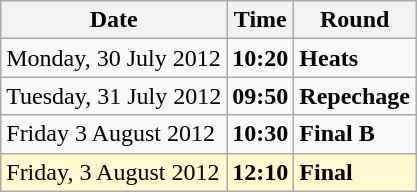<table class="wikitable">
<tr>
<th>Date</th>
<th>Time</th>
<th>Round</th>
</tr>
<tr>
<td>Monday, 30 July 2012</td>
<td><strong>10:20</strong></td>
<td><strong>Heats</strong></td>
</tr>
<tr>
<td>Tuesday, 31 July 2012</td>
<td><strong>09:50</strong></td>
<td><strong>Repechage</strong></td>
</tr>
<tr>
<td>Friday 3 August 2012</td>
<td><strong>10:30</strong></td>
<td><strong>Final B</strong></td>
</tr>
<tr>
<td style=background:lemonchiffon>Friday, 3 August 2012</td>
<td style=background:lemonchiffon><strong>12:10</strong></td>
<td style=background:lemonchiffon><strong>Final</strong></td>
</tr>
</table>
